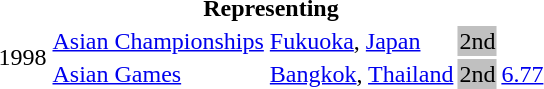<table>
<tr>
<th colspan="5">Representing </th>
</tr>
<tr>
<td rowspan=2>1998</td>
<td><a href='#'>Asian Championships</a></td>
<td><a href='#'>Fukuoka</a>, <a href='#'>Japan</a></td>
<td bgcolor="silver">2nd</td>
<td></td>
</tr>
<tr>
<td><a href='#'>Asian Games</a></td>
<td><a href='#'>Bangkok</a>, <a href='#'>Thailand</a></td>
<td bgcolor="silver">2nd</td>
<td><a href='#'>6.77</a></td>
</tr>
</table>
